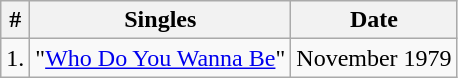<table class="wikitable">
<tr>
<th>#</th>
<th>Singles</th>
<th>Date</th>
</tr>
<tr>
<td>1.</td>
<td>"<a href='#'>Who Do You Wanna Be</a>"</td>
<td>November 1979</td>
</tr>
</table>
